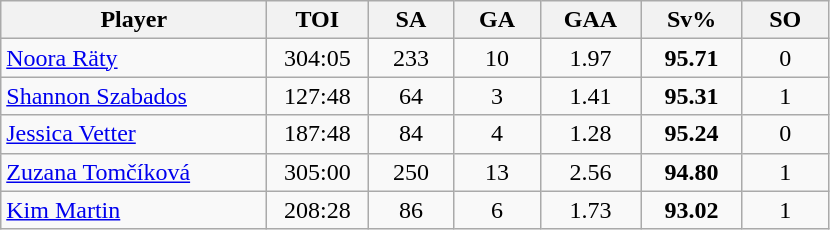<table class="wikitable sortable" style="text-align:center;">
<tr>
<th width="170px">Player</th>
<th width="60px">TOI</th>
<th width="50px">SA</th>
<th width="50px">GA</th>
<th width="60px">GAA</th>
<th width="60px">Sv%</th>
<th width="50px">SO</th>
</tr>
<tr>
<td style="text-align:left;"> <a href='#'>Noora Räty</a></td>
<td>304:05</td>
<td>233</td>
<td>10</td>
<td>1.97</td>
<td><strong>95.71</strong></td>
<td>0</td>
</tr>
<tr>
<td style="text-align:left;"> <a href='#'>Shannon Szabados</a></td>
<td>127:48</td>
<td>64</td>
<td>3</td>
<td>1.41</td>
<td><strong>95.31</strong></td>
<td>1</td>
</tr>
<tr>
<td style="text-align:left;"> <a href='#'>Jessica Vetter</a></td>
<td>187:48</td>
<td>84</td>
<td>4</td>
<td>1.28</td>
<td><strong>95.24</strong></td>
<td>0</td>
</tr>
<tr>
<td style="text-align:left;"> <a href='#'>Zuzana Tomčíková</a></td>
<td>305:00</td>
<td>250</td>
<td>13</td>
<td>2.56</td>
<td><strong>94.80</strong></td>
<td>1</td>
</tr>
<tr>
<td style="text-align:left;"> <a href='#'>Kim Martin</a></td>
<td>208:28</td>
<td>86</td>
<td>6</td>
<td>1.73</td>
<td><strong>93.02</strong></td>
<td>1</td>
</tr>
</table>
